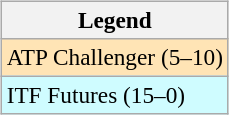<table>
<tr valign=top>
<td><br><table class=wikitable style=font-size:97%>
<tr>
<th>Legend</th>
</tr>
<tr bgcolor=moccasin>
<td>ATP Challenger (5–10)</td>
</tr>
<tr bgcolor=cffcff>
<td>ITF Futures (15–0)</td>
</tr>
</table>
</td>
</tr>
</table>
